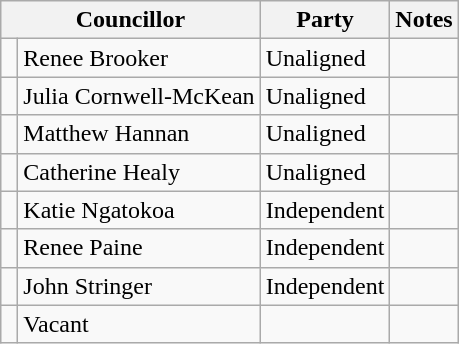<table class="wikitable">
<tr>
<th colspan="2">Councillor</th>
<th>Party</th>
<th>Notes</th>
</tr>
<tr>
<td> </td>
<td>Renee Brooker</td>
<td>Unaligned</td>
<td></td>
</tr>
<tr>
<td> </td>
<td>Julia Cornwell-McKean</td>
<td>Unaligned</td>
<td></td>
</tr>
<tr>
<td> </td>
<td>Matthew Hannan</td>
<td>Unaligned</td>
<td></td>
</tr>
<tr>
<td> </td>
<td>Catherine Healy</td>
<td>Unaligned</td>
<td></td>
</tr>
<tr>
<td> </td>
<td>Katie Ngatokoa</td>
<td>Independent</td>
<td></td>
</tr>
<tr>
<td> </td>
<td>Renee Paine</td>
<td>Independent</td>
<td></td>
</tr>
<tr>
<td> </td>
<td>John Stringer</td>
<td>Independent</td>
<td></td>
</tr>
<tr>
<td> </td>
<td>Vacant</td>
<td></td>
<td></td>
</tr>
</table>
